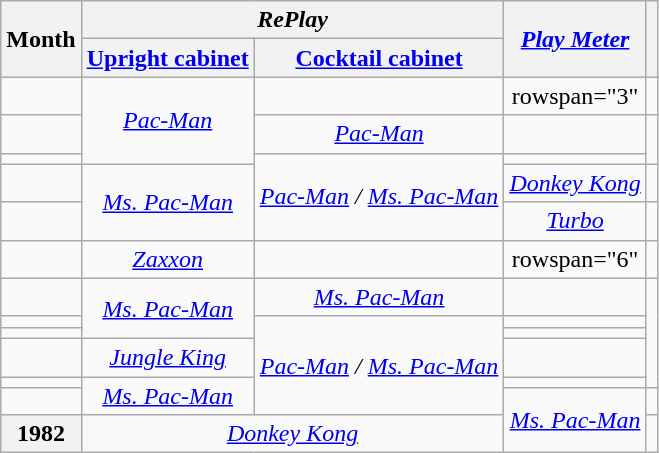<table class="wikitable sortable" style="text-align:center">
<tr>
<th rowspan="2">Month</th>
<th colspan="2"><em>RePlay</em></th>
<th rowspan="2"><em><a href='#'>Play Meter</a></em></th>
<th rowspan="2" class="unsortable"></th>
</tr>
<tr>
<th><a href='#'>Upright cabinet</a></th>
<th><a href='#'>Cocktail cabinet</a></th>
</tr>
<tr>
<td></td>
<td rowspan="3"><em><a href='#'>Pac-Man</a></em></td>
<td></td>
<td>rowspan="3" </td>
<td></td>
</tr>
<tr>
<td></td>
<td><em><a href='#'>Pac-Man</a></em></td>
<td></td>
</tr>
<tr>
<td></td>
<td rowspan="3"><em><a href='#'>Pac-Man</a> / <a href='#'>Ms. Pac-Man</a></em></td>
<td></td>
</tr>
<tr>
<td></td>
<td rowspan="2"><em><a href='#'>Ms. Pac-Man</a></em></td>
<td><em><a href='#'>Donkey Kong</a></em></td>
<td></td>
</tr>
<tr>
<td></td>
<td><em><a href='#'>Turbo</a></em></td>
<td></td>
</tr>
<tr>
<td></td>
<td><em><a href='#'>Zaxxon</a></em></td>
<td></td>
<td>rowspan="6" </td>
<td></td>
</tr>
<tr>
<td></td>
<td rowspan="3"><em><a href='#'>Ms. Pac-Man</a></em></td>
<td><em><a href='#'>Ms. Pac-Man</a></em></td>
<td></td>
</tr>
<tr>
<td></td>
<td rowspan="5"><em><a href='#'>Pac-Man</a> / <a href='#'>Ms. Pac-Man</a></em></td>
<td></td>
</tr>
<tr>
<td></td>
<td></td>
</tr>
<tr>
<td></td>
<td><em><a href='#'>Jungle King</a></em></td>
<td></td>
</tr>
<tr>
<td></td>
<td rowspan="2"><em><a href='#'>Ms. Pac-Man</a></em></td>
<td></td>
</tr>
<tr>
<td></td>
<td rowspan="2"><em><a href='#'>Ms. Pac-Man</a></em></td>
<td></td>
</tr>
<tr>
<th>1982</th>
<td colspan="2"><em><a href='#'>Donkey Kong</a></em></td>
<td></td>
</tr>
</table>
